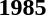<table>
<tr>
<td><strong>1985</strong><br></td>
</tr>
</table>
